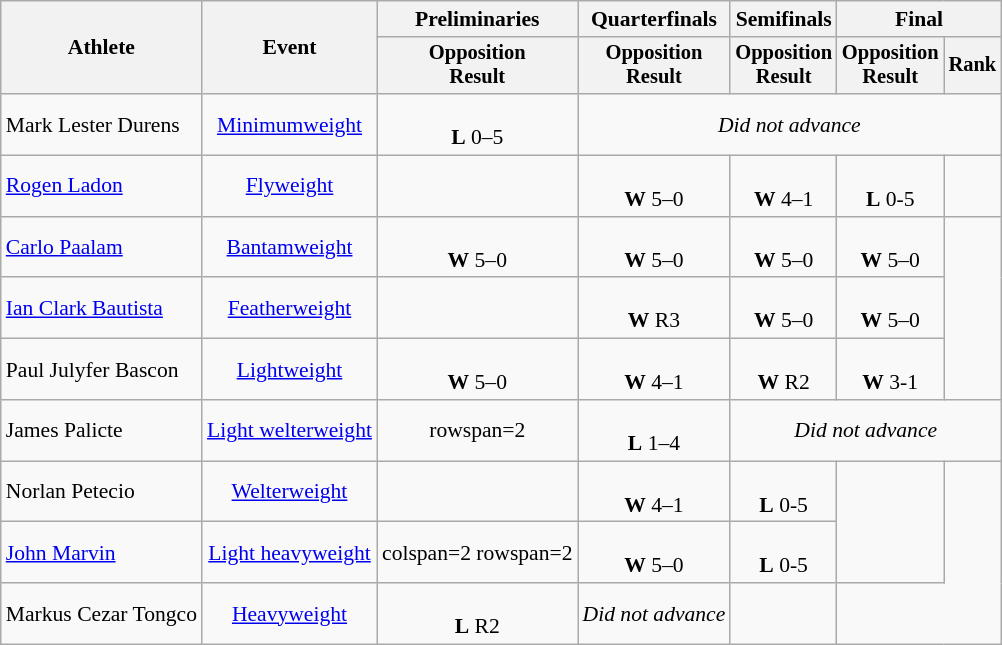<table class="wikitable" style="font-size:90%">
<tr>
<th rowspan=2>Athlete</th>
<th rowspan=2>Event</th>
<th>Preliminaries</th>
<th>Quarterfinals</th>
<th>Semifinals</th>
<th colspan=2>Final</th>
</tr>
<tr style="font-size:95%">
<th>Opposition<br>Result</th>
<th>Opposition<br>Result</th>
<th>Opposition<br>Result</th>
<th>Opposition<br>Result</th>
<th>Rank</th>
</tr>
<tr align=center>
<td align=left>Mark Lester Durens</td>
<td><a href='#'>Minimumweight</a></td>
<td><br><strong>L</strong> 0–5</td>
<td colspan=4><em>Did not advance</em></td>
</tr>
<tr align=center>
<td align=left><a href='#'>Rogen Ladon</a></td>
<td><a href='#'>Flyweight</a></td>
<td></td>
<td><br><strong>W</strong> 5–0</td>
<td><br><strong>W</strong> 4–1</td>
<td><br><strong>L</strong> 0-5</td>
<td></td>
</tr>
<tr align=center>
<td align=left><a href='#'>Carlo Paalam</a></td>
<td><a href='#'>Bantamweight</a></td>
<td><br><strong>W</strong> 5–0</td>
<td><br><strong>W</strong> 5–0</td>
<td><br><strong>W</strong> 5–0</td>
<td><br><strong>W</strong> 5–0</td>
<td rowspan=3></td>
</tr>
<tr align=center>
<td align=left><a href='#'>Ian Clark Bautista</a></td>
<td><a href='#'>Featherweight</a></td>
<td></td>
<td><br><strong>W</strong>  R3</td>
<td><br><strong>W</strong> 5–0</td>
<td><br><strong>W</strong> 5–0</td>
</tr>
<tr align=center>
<td align=left>Paul Julyfer Bascon</td>
<td><a href='#'>Lightweight</a></td>
<td><br><strong>W</strong> 5–0</td>
<td><br><strong>W</strong> 4–1</td>
<td><br><strong>W</strong>  R2</td>
<td><br><strong>W</strong> 3-1</td>
</tr>
<tr align=center>
<td align=left>James Palicte</td>
<td><a href='#'>Light welterweight</a></td>
<td>rowspan=2 </td>
<td><br><strong>L</strong> 1–4</td>
<td colspan=3><em>Did not advance</em></td>
</tr>
<tr align=center>
<td align=left>Norlan Petecio</td>
<td><a href='#'>Welterweight</a></td>
<td></td>
<td><br><strong>W</strong> 4–1</td>
<td><br><strong>L</strong> 0-5</td>
<td rowspan=2></td>
</tr>
<tr align=center>
<td align=left><a href='#'>John Marvin</a></td>
<td><a href='#'>Light heavyweight</a></td>
<td>colspan=2 rowspan=2 </td>
<td><br><strong>W</strong> 5–0</td>
<td><br><strong>L</strong> 0-5</td>
</tr>
<tr align=center>
<td align=left>Markus Cezar Tongco</td>
<td><a href='#'>Heavyweight</a></td>
<td><br><strong>L</strong>  R2</td>
<td><em>Did not advance</em></td>
<td></td>
</tr>
</table>
